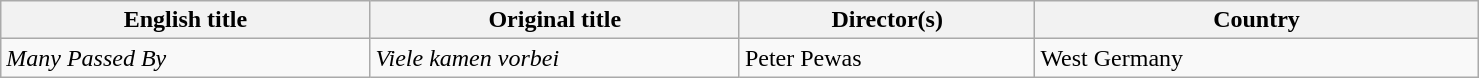<table class="sortable wikitable" width="78%" cellpadding="5">
<tr>
<th width="25%">English title</th>
<th width="25%">Original title</th>
<th width="20%">Director(s)</th>
<th width="30%">Country</th>
</tr>
<tr>
<td><em>Many Passed By</em></td>
<td><em>Viele kamen vorbei</em></td>
<td>Peter Pewas</td>
<td>West Germany</td>
</tr>
</table>
